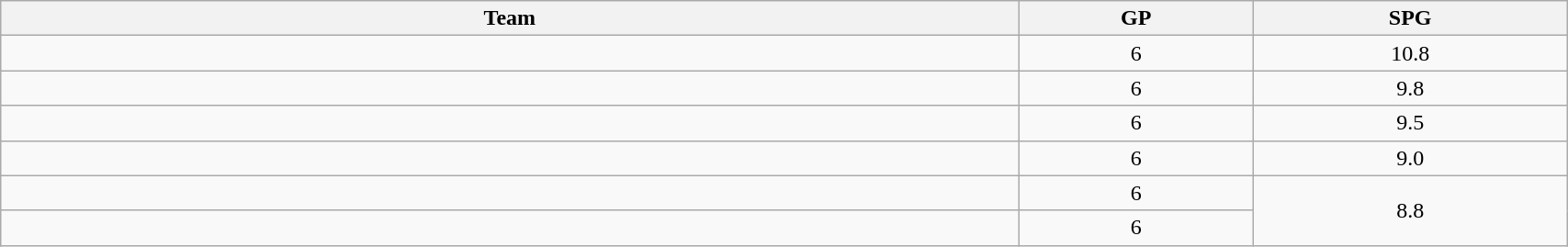<table class=wikitable width="90%">
<tr>
<th width="65%">Team</th>
<th width="15%">GP</th>
<th width="20%">SPG</th>
</tr>
<tr>
<td></td>
<td align=center>6</td>
<td align=center>10.8</td>
</tr>
<tr>
<td></td>
<td align=center>6</td>
<td align=center>9.8</td>
</tr>
<tr>
<td></td>
<td align=center>6</td>
<td align=center>9.5</td>
</tr>
<tr>
<td></td>
<td align=center>6</td>
<td align=center>9.0</td>
</tr>
<tr>
<td></td>
<td align=center>6</td>
<td align=center rowspan=2>8.8</td>
</tr>
<tr>
<td></td>
<td align=center>6</td>
</tr>
</table>
